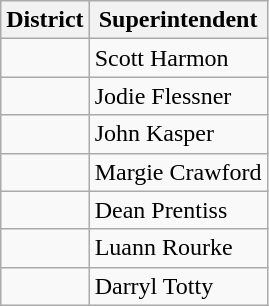<table class="wikitable">
<tr>
<th>District</th>
<th>Superintendent</th>
</tr>
<tr>
<td></td>
<td>Scott Harmon</td>
</tr>
<tr>
<td></td>
<td>Jodie Flessner</td>
</tr>
<tr>
<td></td>
<td>John Kasper</td>
</tr>
<tr>
<td></td>
<td>Margie Crawford</td>
</tr>
<tr>
<td></td>
<td>Dean Prentiss</td>
</tr>
<tr>
<td></td>
<td>Luann Rourke</td>
</tr>
<tr>
<td></td>
<td>Darryl Totty</td>
</tr>
</table>
